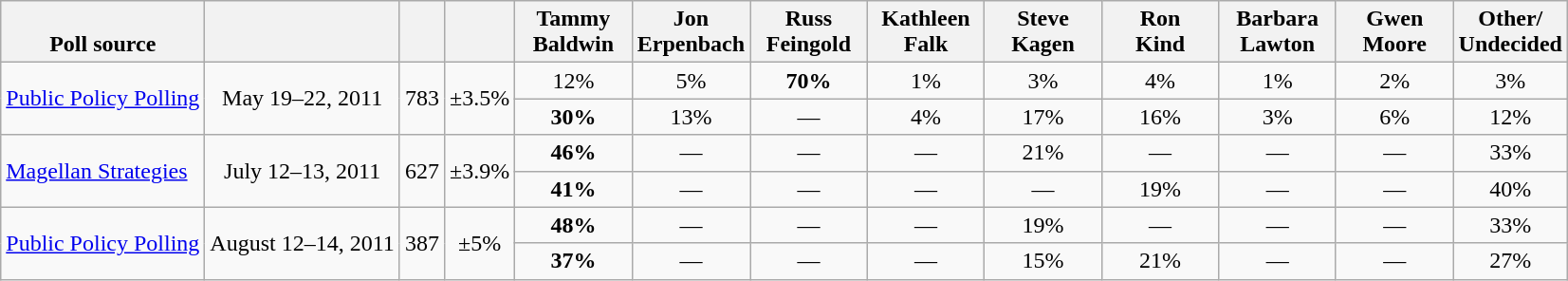<table class="wikitable" style="text-align:center">
<tr style="vertical-align:bottom">
<th>Poll source</th>
<th></th>
<th></th>
<th></th>
<th style="width:75px;">Tammy<br>Baldwin</th>
<th style="width:75px;">Jon<br>Erpenbach</th>
<th style="width:75px;">Russ<br>Feingold</th>
<th style="width:75px;">Kathleen<br>Falk</th>
<th style="width:75px;">Steve<br>Kagen</th>
<th style="width:75px;">Ron<br>Kind</th>
<th style="width:75px;">Barbara<br>Lawton</th>
<th style="width:75px;">Gwen<br>Moore</th>
<th>Other/<br>Undecided</th>
</tr>
<tr>
<td style="text-align:left" rowspan=2><a href='#'>Public Policy Polling</a></td>
<td rowspan=2>May 19–22, 2011</td>
<td rowspan=2>783</td>
<td rowspan=2>±3.5%</td>
<td>12%</td>
<td>5%</td>
<td><strong>70%</strong></td>
<td>1%</td>
<td>3%</td>
<td>4%</td>
<td>1%</td>
<td>2%</td>
<td>3%</td>
</tr>
<tr>
<td><strong>30%</strong></td>
<td>13%</td>
<td>—</td>
<td>4%</td>
<td>17%</td>
<td>16%</td>
<td>3%</td>
<td>6%</td>
<td>12%</td>
</tr>
<tr>
<td style="text-align:left" rowspan=2><a href='#'>Magellan Strategies</a></td>
<td rowspan=2>July 12–13, 2011</td>
<td rowspan=2>627</td>
<td rowspan=2>±3.9%</td>
<td><strong>46%</strong></td>
<td>—</td>
<td>—</td>
<td>—</td>
<td>21%</td>
<td>—</td>
<td>—</td>
<td>—</td>
<td>33%</td>
</tr>
<tr>
<td><strong>41%</strong></td>
<td>—</td>
<td>—</td>
<td>—</td>
<td>—</td>
<td>19%</td>
<td>—</td>
<td>—</td>
<td>40%</td>
</tr>
<tr>
<td style="text-align:left" rowspan=2><a href='#'>Public Policy Polling</a></td>
<td rowspan=2>August 12–14, 2011</td>
<td rowspan=2>387</td>
<td rowspan=2>±5%</td>
<td><strong>48%</strong></td>
<td>—</td>
<td>—</td>
<td>—</td>
<td>19%</td>
<td>—</td>
<td>—</td>
<td>—</td>
<td>33%</td>
</tr>
<tr>
<td><strong>37%</strong></td>
<td>—</td>
<td>—</td>
<td>—</td>
<td>15%</td>
<td>21%</td>
<td>—</td>
<td>—</td>
<td>27%</td>
</tr>
</table>
